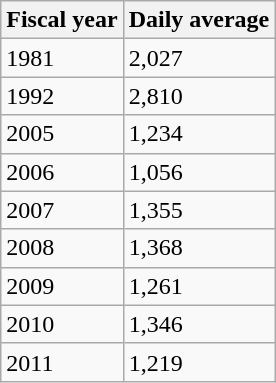<table class="wikitable">
<tr>
<th>Fiscal year</th>
<th>Daily average</th>
</tr>
<tr>
<td>1981</td>
<td>2,027</td>
</tr>
<tr>
<td>1992</td>
<td>2,810</td>
</tr>
<tr>
<td>2005</td>
<td>1,234</td>
</tr>
<tr>
<td>2006</td>
<td>1,056</td>
</tr>
<tr>
<td>2007</td>
<td>1,355</td>
</tr>
<tr>
<td>2008</td>
<td>1,368</td>
</tr>
<tr>
<td>2009</td>
<td>1,261</td>
</tr>
<tr>
<td>2010</td>
<td>1,346</td>
</tr>
<tr>
<td>2011</td>
<td>1,219</td>
</tr>
</table>
